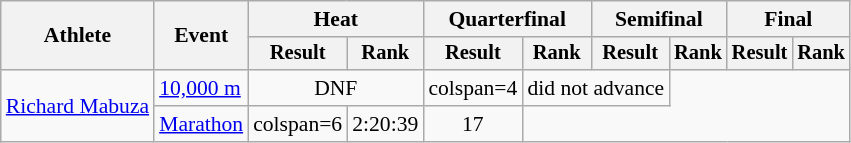<table class="wikitable" style="font-size:90%">
<tr>
<th rowspan="2">Athlete</th>
<th rowspan="2">Event</th>
<th colspan="2">Heat</th>
<th colspan="2">Quarterfinal</th>
<th colspan="2">Semifinal</th>
<th colspan="2">Final</th>
</tr>
<tr style="font-size:95%">
<th>Result</th>
<th>Rank</th>
<th>Result</th>
<th>Rank</th>
<th>Result</th>
<th>Rank</th>
<th>Result</th>
<th>Rank</th>
</tr>
<tr align=center>
<td style="text-align:left;" rowspan="2"><a href='#'>Richard Mabuza</a></td>
<td align=left><a href='#'>10,000 m</a></td>
<td colspan=2>DNF</td>
<td>colspan=4 </td>
<td colspan=2>did not advance</td>
</tr>
<tr align=center>
<td align=left><a href='#'>Marathon</a></td>
<td>colspan=6 </td>
<td>2:20:39</td>
<td>17</td>
</tr>
</table>
